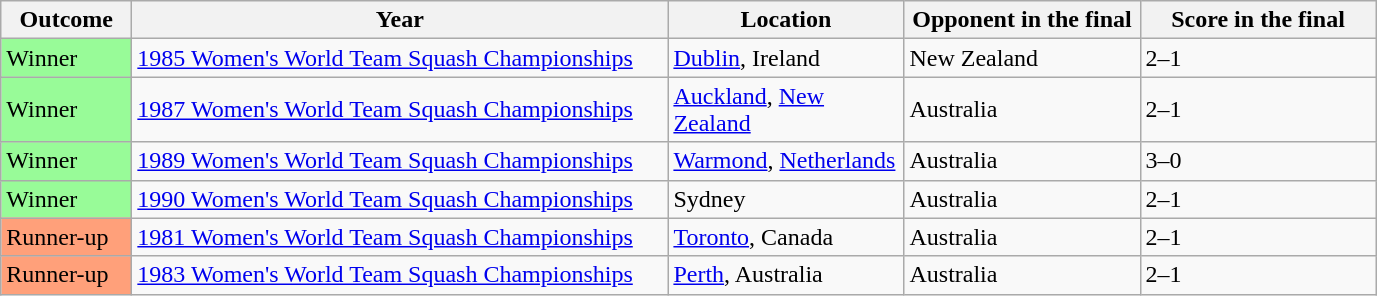<table class="sortable wikitable">
<tr>
<th width="80">Outcome</th>
<th width="350">Year</th>
<th width="150">Location</th>
<th width="150">Opponent in the final</th>
<th width="150">Score in the final</th>
</tr>
<tr>
<td bgcolor="98FB98">Winner</td>
<td><a href='#'>1985 Women's World Team Squash Championships</a></td>
<td><a href='#'>Dublin</a>, Ireland</td>
<td> New Zealand</td>
<td>2–1</td>
</tr>
<tr>
<td bgcolor="98FB98">Winner</td>
<td><a href='#'>1987 Women's World Team Squash Championships</a></td>
<td><a href='#'>Auckland</a>, <a href='#'>New Zealand</a></td>
<td> Australia</td>
<td>2–1</td>
</tr>
<tr>
<td bgcolor="98FB98">Winner</td>
<td><a href='#'>1989 Women's World Team Squash Championships</a></td>
<td><a href='#'>Warmond</a>, <a href='#'>Netherlands</a></td>
<td> Australia</td>
<td>3–0</td>
</tr>
<tr>
<td bgcolor="98FB98">Winner</td>
<td><a href='#'>1990 Women's World Team Squash Championships</a></td>
<td>Sydney</td>
<td> Australia</td>
<td>2–1</td>
</tr>
<tr>
<td bgcolor="FFA07A">Runner-up</td>
<td><a href='#'>1981 Women's World Team Squash Championships</a></td>
<td><a href='#'>Toronto</a>, Canada</td>
<td> Australia</td>
<td>2–1</td>
</tr>
<tr>
<td bgcolor="FFA07A">Runner-up</td>
<td><a href='#'>1983 Women's World Team Squash Championships</a></td>
<td><a href='#'>Perth</a>, Australia</td>
<td> Australia</td>
<td>2–1</td>
</tr>
</table>
